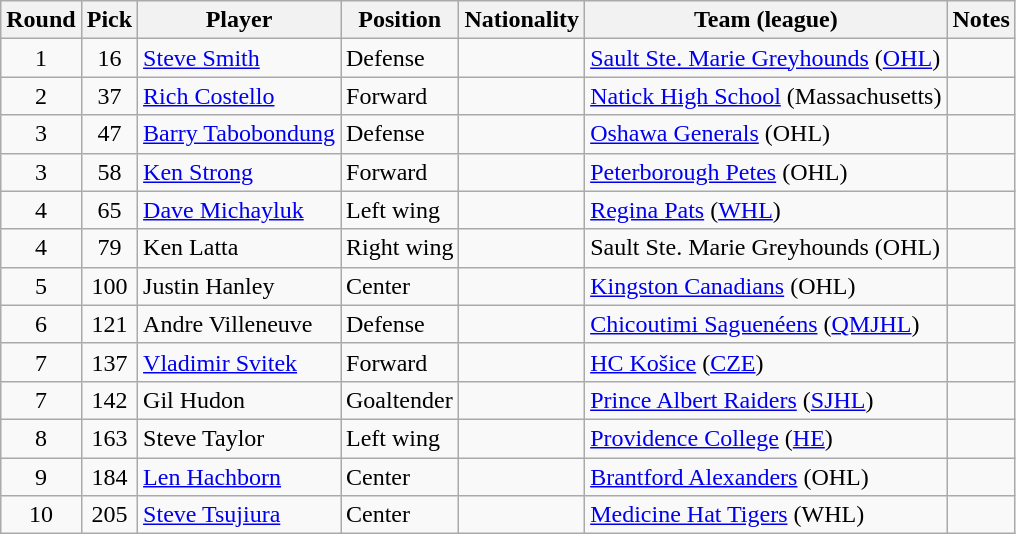<table class="wikitable">
<tr>
<th>Round</th>
<th>Pick</th>
<th>Player</th>
<th>Position</th>
<th>Nationality</th>
<th>Team (league)</th>
<th>Notes</th>
</tr>
<tr>
<td style="text-align:center">1</td>
<td style="text-align:center">16</td>
<td><a href='#'>Steve Smith</a></td>
<td>Defense</td>
<td></td>
<td><a href='#'>Sault Ste. Marie Greyhounds</a> (<a href='#'>OHL</a>)</td>
<td></td>
</tr>
<tr>
<td style="text-align:center">2</td>
<td style="text-align:center">37</td>
<td><a href='#'>Rich Costello</a></td>
<td>Forward</td>
<td></td>
<td><a href='#'>Natick High School</a> (Massachusetts)</td>
<td></td>
</tr>
<tr>
<td style="text-align:center">3</td>
<td style="text-align:center">47</td>
<td><a href='#'>Barry Tabobondung</a></td>
<td>Defense</td>
<td></td>
<td><a href='#'>Oshawa Generals</a> (OHL)</td>
<td></td>
</tr>
<tr>
<td style="text-align:center">3</td>
<td style="text-align:center">58</td>
<td><a href='#'>Ken Strong</a></td>
<td>Forward</td>
<td></td>
<td><a href='#'>Peterborough Petes</a> (OHL)</td>
<td></td>
</tr>
<tr>
<td style="text-align:center">4</td>
<td style="text-align:center">65</td>
<td><a href='#'>Dave Michayluk</a></td>
<td>Left wing</td>
<td></td>
<td><a href='#'>Regina Pats</a> (<a href='#'>WHL</a>)</td>
<td></td>
</tr>
<tr>
<td style="text-align:center">4</td>
<td style="text-align:center">79</td>
<td>Ken Latta</td>
<td>Right wing</td>
<td></td>
<td>Sault Ste. Marie Greyhounds (OHL)</td>
<td></td>
</tr>
<tr>
<td style="text-align:center">5</td>
<td style="text-align:center">100</td>
<td>Justin Hanley</td>
<td>Center</td>
<td></td>
<td><a href='#'>Kingston Canadians</a> (OHL)</td>
<td></td>
</tr>
<tr>
<td style="text-align:center">6</td>
<td style="text-align:center">121</td>
<td>Andre Villeneuve</td>
<td>Defense</td>
<td></td>
<td><a href='#'>Chicoutimi Saguenéens</a> (<a href='#'>QMJHL</a>)</td>
<td></td>
</tr>
<tr>
<td style="text-align:center">7</td>
<td style="text-align:center">137</td>
<td><a href='#'>Vladimir Svitek</a></td>
<td>Forward</td>
<td></td>
<td><a href='#'>HC Košice</a> (<a href='#'>CZE</a>)</td>
<td></td>
</tr>
<tr>
<td style="text-align:center">7</td>
<td style="text-align:center">142</td>
<td>Gil Hudon</td>
<td>Goaltender</td>
<td></td>
<td><a href='#'>Prince Albert Raiders</a> (<a href='#'>SJHL</a>)</td>
<td></td>
</tr>
<tr>
<td style="text-align:center">8</td>
<td style="text-align:center">163</td>
<td>Steve Taylor</td>
<td>Left wing</td>
<td></td>
<td><a href='#'>Providence College</a> (<a href='#'>HE</a>)</td>
<td></td>
</tr>
<tr>
<td style="text-align:center">9</td>
<td style="text-align:center">184</td>
<td><a href='#'>Len Hachborn</a></td>
<td>Center</td>
<td></td>
<td><a href='#'>Brantford Alexanders</a> (OHL)</td>
<td></td>
</tr>
<tr>
<td style="text-align:center">10</td>
<td style="text-align:center">205</td>
<td><a href='#'>Steve Tsujiura</a></td>
<td>Center</td>
<td></td>
<td><a href='#'>Medicine Hat Tigers</a> (WHL)</td>
<td></td>
</tr>
</table>
